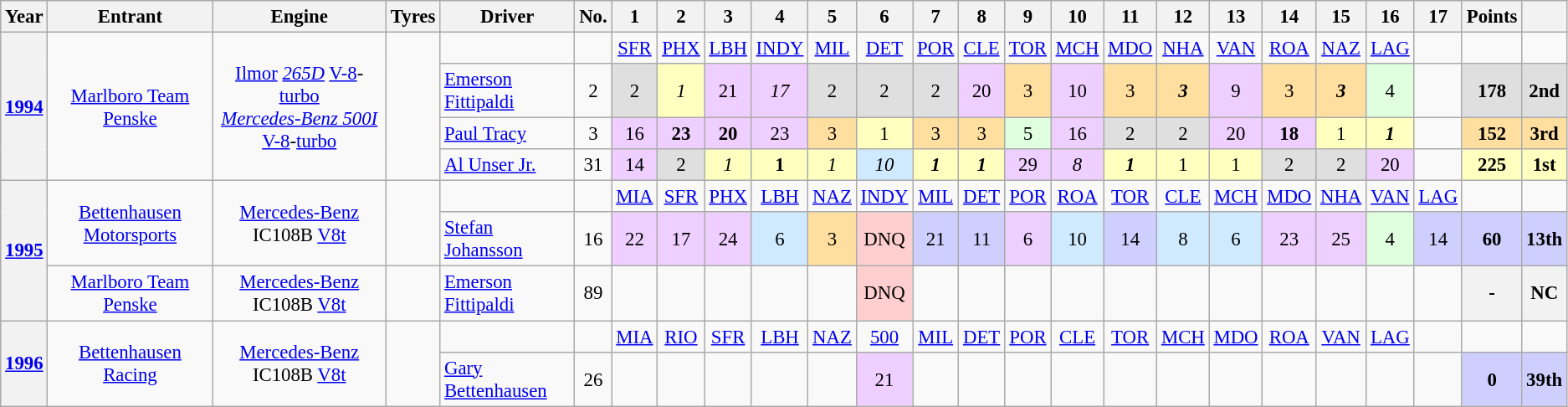<table class="wikitable" style="text-align:center; font-size:95%">
<tr>
<th>Year</th>
<th>Entrant</th>
<th>Engine</th>
<th>Tyres</th>
<th>Driver</th>
<th>No.</th>
<th>1</th>
<th>2</th>
<th>3</th>
<th>4</th>
<th>5</th>
<th>6</th>
<th>7</th>
<th>8</th>
<th>9</th>
<th>10</th>
<th>11</th>
<th>12</th>
<th>13</th>
<th>14</th>
<th>15</th>
<th>16</th>
<th>17</th>
<th>Points</th>
<th></th>
</tr>
<tr>
<th rowspan="4"><a href='#'>1994</a></th>
<td rowspan="4"><a href='#'>Marlboro Team Penske</a></td>
<td rowspan="4"><a href='#'>Ilmor</a> <em><a href='#'>265D</a></em> <a href='#'>V-8</a>-<a href='#'>turbo</a><br><em><a href='#'>Mercedes-Benz 500I</a></em> <a href='#'>V-8</a>-<a href='#'>turbo</a></td>
<td rowspan="4"></td>
<td></td>
<td></td>
<td><a href='#'>SFR</a></td>
<td><a href='#'>PHX</a></td>
<td><a href='#'>LBH</a></td>
<td><a href='#'>INDY</a></td>
<td><a href='#'>MIL</a></td>
<td><a href='#'>DET</a></td>
<td><a href='#'>POR</a></td>
<td><a href='#'>CLE</a></td>
<td><a href='#'>TOR</a></td>
<td><a href='#'>MCH</a></td>
<td><a href='#'>MDO</a></td>
<td><a href='#'>NHA</a></td>
<td><a href='#'>VAN</a></td>
<td><a href='#'>ROA</a></td>
<td><a href='#'>NAZ</a></td>
<td><a href='#'>LAG</a></td>
<td></td>
<td></td>
<td></td>
</tr>
<tr>
<td align="left"> <a href='#'>Emerson Fittipaldi</a></td>
<td>2</td>
<td style="background:#dfdfdf;">2</td>
<td style="background:#ffffbf;"><em>1</em></td>
<td style="background:#efcfff;">21</td>
<td style="background:#efcfff;"><em>17</em></td>
<td style="background:#dfdfdf;">2</td>
<td style="background:#dfdfdf;">2</td>
<td style="background:#dfdfdf;">2</td>
<td style="background:#efcfff;">20</td>
<td style="background:#ffdf9f;">3</td>
<td style="background:#efcfff;">10</td>
<td style="background:#ffdf9f;">3</td>
<td style="background:#ffdf9f;"><strong><em>3</em></strong></td>
<td style="background:#efcfff;">9</td>
<td style="background:#ffdf9f;">3</td>
<td style="background:#ffdf9f;"><strong><em>3</em></strong></td>
<td style="background:#dfffdf;">4</td>
<td></td>
<td style="background:#dfdfdf;"><strong>178</strong></td>
<td style="background:#dfdfdf;"><strong>2nd</strong></td>
</tr>
<tr>
<td align="left"> <a href='#'>Paul Tracy</a></td>
<td>3</td>
<td style="background:#efcfff;">16</td>
<td style="background:#efcfff;"><strong>23</strong></td>
<td style="background:#efcfff;"><strong>20</strong></td>
<td style="background:#efcfff;">23</td>
<td style="background:#ffdf9f;">3</td>
<td style="background:#ffffbf;">1</td>
<td style="background:#ffdf9f;">3</td>
<td style="background:#ffdf9f;">3</td>
<td style="background:#dfffdf;">5</td>
<td style="background:#efcfff;">16</td>
<td style="background:#dfdfdf;">2</td>
<td style="background:#dfdfdf;">2</td>
<td style="background:#efcfff;">20</td>
<td style="background:#efcfff;"><strong>18</strong></td>
<td style="background:#ffffbf;">1</td>
<td style="background:#ffffbf;"><strong><em>1</em></strong></td>
<td></td>
<td style="background:#ffdf9f;"><strong>152</strong></td>
<td style="background:#ffdf9f;"><strong>3rd</strong></td>
</tr>
<tr>
<td align="left"> <a href='#'>Al Unser Jr.</a></td>
<td>31</td>
<td style="background:#efcfff;">14</td>
<td style="background:#dfdfdf;">2</td>
<td style="background:#ffffbf;"><em>1</em></td>
<td style="background:#ffffbf;"><strong>1</strong></td>
<td style="background:#ffffbf;"><em>1</em></td>
<td style="background:#CFEAFF;"><em>10</em></td>
<td style="background:#ffffbf;"><strong><em>1</em></strong></td>
<td style="background:#ffffbf;"><strong><em>1</em></strong></td>
<td style="background:#efcfff;">29</td>
<td style="background:#efcfff;"><em>8</em></td>
<td style="background:#ffffbf;"><strong><em>1</em></strong></td>
<td style="background:#ffffbf;">1</td>
<td style="background:#ffffbf;">1</td>
<td style="background:#dfdfdf;">2</td>
<td style="background:#dfdfdf;">2</td>
<td style="background:#efcfff;">20</td>
<td></td>
<td style="background:#ffffbf;"><strong>225</strong></td>
<td style="background:#ffffbf;"><strong>1st</strong></td>
</tr>
<tr>
<th rowspan="3"><a href='#'>1995</a></th>
<td rowspan="2"><a href='#'>Bettenhausen Motorsports</a></td>
<td rowspan="2"><a href='#'>Mercedes-Benz</a> IC108B <a href='#'>V8</a><a href='#'>t</a></td>
<td rowspan="2"></td>
<td></td>
<td></td>
<td><a href='#'>MIA</a></td>
<td><a href='#'>SFR</a></td>
<td><a href='#'>PHX</a></td>
<td><a href='#'>LBH</a></td>
<td><a href='#'>NAZ</a></td>
<td><a href='#'>INDY</a></td>
<td><a href='#'>MIL</a></td>
<td><a href='#'>DET</a></td>
<td><a href='#'>POR</a></td>
<td><a href='#'>ROA</a></td>
<td><a href='#'>TOR</a></td>
<td><a href='#'>CLE</a></td>
<td><a href='#'>MCH</a></td>
<td><a href='#'>MDO</a></td>
<td><a href='#'>NHA</a></td>
<td><a href='#'>VAN</a></td>
<td><a href='#'>LAG</a></td>
<td></td>
</tr>
<tr>
<td align="left"> <a href='#'>Stefan Johansson</a></td>
<td>16</td>
<td style="background:#EFCFFF;">22</td>
<td style="background:#EFCFFF;">17</td>
<td style="background:#EFCFFF;">24</td>
<td style="background:#CFEAFF;">6</td>
<td style="background:#ffdf9f;">3</td>
<td style="background:#ffcfcf;">DNQ</td>
<td style="background:#cfcfff;">21</td>
<td style="background:#cfcfff;">11</td>
<td style="background:#EFCFFF;">6</td>
<td style="background:#CFEAFF;">10</td>
<td style="background:#cfcfff;">14</td>
<td style="background:#CFEAFF;">8</td>
<td style="background:#CFEAFF;">6</td>
<td style="background:#EFCFFF;">23</td>
<td style="background:#EFCFFF;">25</td>
<td style="background:#dfffdf;">4</td>
<td style="background:#cfcfff;">14</td>
<td style="background:#cfcfff;"><strong>60</strong></td>
<td style="background:#cfcfff;"><strong>13th</strong></td>
</tr>
<tr>
<td><a href='#'>Marlboro Team Penske</a></td>
<td><a href='#'>Mercedes-Benz</a> IC108B <a href='#'>V8</a><a href='#'>t</a></td>
<td></td>
<td align="left"> <a href='#'>Emerson Fittipaldi</a> </td>
<td>89</td>
<td></td>
<td></td>
<td></td>
<td></td>
<td></td>
<td style="background:#ffcfcf;">DNQ</td>
<td></td>
<td></td>
<td></td>
<td></td>
<td></td>
<td></td>
<td></td>
<td></td>
<td></td>
<td></td>
<td></td>
<th>- </th>
<th>NC </th>
</tr>
<tr>
<th rowspan="2"><a href='#'>1996</a></th>
<td rowspan="2"><a href='#'>Bettenhausen Racing</a></td>
<td rowspan="2"><a href='#'>Mercedes-Benz</a> IC108B <a href='#'>V8</a><a href='#'>t</a></td>
<td rowspan="2"></td>
<td></td>
<td></td>
<td><a href='#'>MIA</a></td>
<td><a href='#'>RIO</a></td>
<td><a href='#'>SFR</a></td>
<td><a href='#'>LBH</a></td>
<td><a href='#'>NAZ</a></td>
<td><a href='#'>500</a></td>
<td><a href='#'>MIL</a></td>
<td><a href='#'>DET</a></td>
<td><a href='#'>POR</a></td>
<td><a href='#'>CLE</a></td>
<td><a href='#'>TOR</a></td>
<td><a href='#'>MCH</a></td>
<td><a href='#'>MDO</a></td>
<td><a href='#'>ROA</a></td>
<td><a href='#'>VAN</a></td>
<td><a href='#'>LAG</a></td>
<td></td>
<td></td>
</tr>
<tr>
<td align="left"> <a href='#'>Gary Bettenhausen</a></td>
<td>26</td>
<td></td>
<td></td>
<td></td>
<td></td>
<td></td>
<td style="background:#efcfff;">21</td>
<td></td>
<td></td>
<td></td>
<td></td>
<td></td>
<td></td>
<td></td>
<td></td>
<td></td>
<td></td>
<td></td>
<td style="background:#cfcfff;"><strong>0</strong></td>
<td style="background:#cfcfff;"><strong>39th</strong></td>
</tr>
</table>
